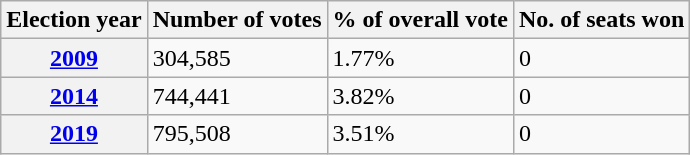<table class="wikitable">
<tr>
<th>Election year</th>
<th>Number of votes</th>
<th>% of overall vote</th>
<th>No. of seats won</th>
</tr>
<tr>
<th><a href='#'>2009</a></th>
<td>304,585</td>
<td>1.77%</td>
<td>0</td>
</tr>
<tr>
<th><a href='#'>2014</a></th>
<td>744,441</td>
<td>3.82%</td>
<td>0</td>
</tr>
<tr>
<th><a href='#'>2019</a></th>
<td>795,508</td>
<td>3.51%</td>
<td>0</td>
</tr>
</table>
